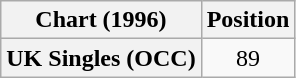<table class="wikitable plainrowheaders" style="text-align:center">
<tr>
<th scope="col">Chart (1996)</th>
<th scope="col">Position</th>
</tr>
<tr>
<th scope="row">UK Singles (OCC)</th>
<td>89</td>
</tr>
</table>
